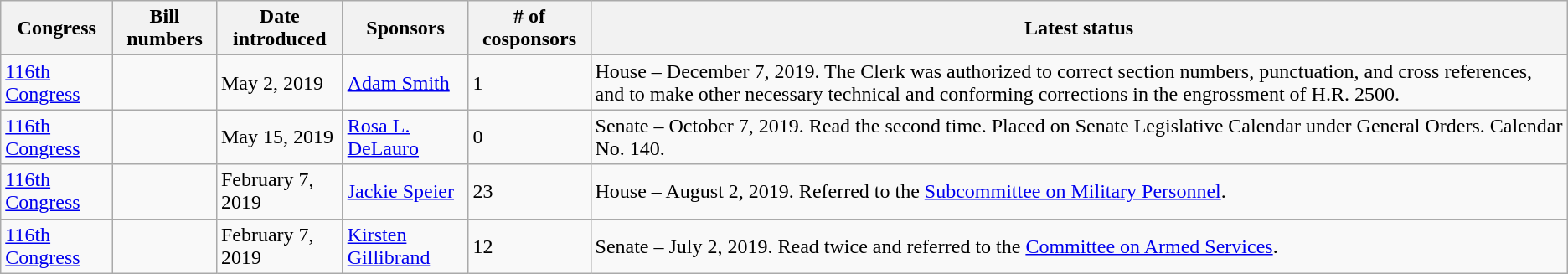<table class="wikitable">
<tr>
<th>Congress</th>
<th>Bill numbers</th>
<th>Date introduced</th>
<th>Sponsors</th>
<th># of cosponsors</th>
<th>Latest status</th>
</tr>
<tr>
<td><a href='#'>116th Congress</a></td>
<td></td>
<td>May 2, 2019</td>
<td><a href='#'>Adam Smith</a></td>
<td>1</td>
<td>House – December 7, 2019. The Clerk was authorized to correct section numbers, punctuation, and cross references, and to make other necessary technical and conforming corrections in the engrossment of H.R. 2500.</td>
</tr>
<tr>
<td><a href='#'>116th Congress</a></td>
<td></td>
<td>May 15, 2019</td>
<td><a href='#'>Rosa L. DeLauro</a></td>
<td>0</td>
<td>Senate – October 7, 2019. Read the second time. Placed on Senate Legislative Calendar under General Orders. Calendar No. 140.</td>
</tr>
<tr>
<td><a href='#'>116th Congress</a></td>
<td></td>
<td>February 7, 2019</td>
<td><a href='#'>Jackie Speier</a></td>
<td>23</td>
<td>House – August 2, 2019. Referred to the <a href='#'>Subcommittee on Military Personnel</a>.</td>
</tr>
<tr>
<td><a href='#'>116th Congress</a></td>
<td></td>
<td>February 7, 2019</td>
<td><a href='#'>Kirsten Gillibrand</a></td>
<td>12</td>
<td>Senate – July 2, 2019. Read twice and referred to the <a href='#'>Committee on Armed Services</a>.</td>
</tr>
</table>
